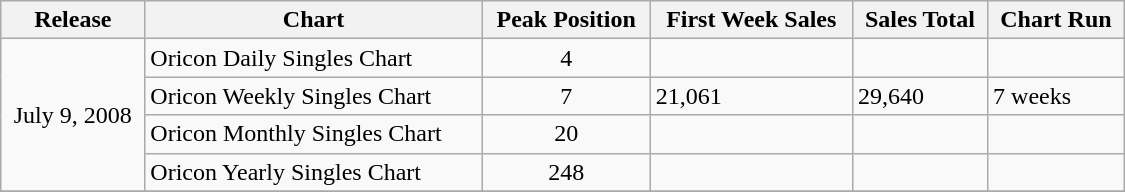<table class="wikitable" width="750px">
<tr>
<th align="left">Release</th>
<th align="left">Chart</th>
<th align="left">Peak Position</th>
<th align="left">First Week Sales</th>
<th align="left">Sales Total</th>
<th align="left">Chart Run</th>
</tr>
<tr>
<td align="center" rowspan="4">July 9, 2008</td>
<td align="left">Oricon Daily Singles Chart</td>
<td align="center">4</td>
<td align="left"></td>
<td align="left"></td>
<td align="left"></td>
</tr>
<tr>
<td align="left">Oricon Weekly Singles Chart</td>
<td align="center">7</td>
<td align="left">21,061</td>
<td align="left">29,640</td>
<td align="left">7 weeks</td>
</tr>
<tr>
<td align="left">Oricon Monthly Singles Chart</td>
<td align="center">20</td>
<td align="left"></td>
<td align="left"></td>
<td align="left"></td>
</tr>
<tr>
<td align="left">Oricon Yearly Singles Chart</td>
<td align="center">248</td>
<td align="left"></td>
<td align="left"></td>
<td align="left"></td>
</tr>
<tr>
</tr>
</table>
